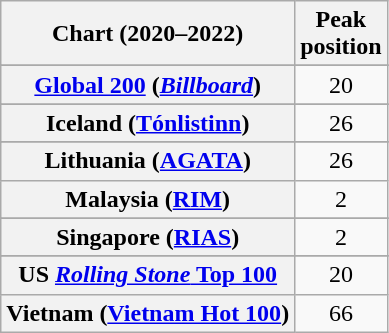<table class="wikitable sortable plainrowheaders" style="text-align:center">
<tr>
<th scope="col">Chart (2020–2022)</th>
<th scope="col">Peak<br>position</th>
</tr>
<tr>
</tr>
<tr>
</tr>
<tr>
</tr>
<tr>
</tr>
<tr>
</tr>
<tr>
</tr>
<tr>
<th scope="row"><a href='#'>Global 200</a> (<em><a href='#'>Billboard</a></em>)</th>
<td>20</td>
</tr>
<tr>
</tr>
<tr>
<th scope="row">Iceland (<a href='#'>Tónlistinn</a>)</th>
<td>26</td>
</tr>
<tr>
</tr>
<tr>
<th scope="row">Lithuania (<a href='#'>AGATA</a>)</th>
<td>26</td>
</tr>
<tr>
<th scope="row">Malaysia (<a href='#'>RIM</a>)</th>
<td>2</td>
</tr>
<tr>
</tr>
<tr>
</tr>
<tr>
</tr>
<tr>
</tr>
<tr>
</tr>
<tr>
<th scope="row">Singapore (<a href='#'>RIAS</a>)</th>
<td>2</td>
</tr>
<tr>
</tr>
<tr>
</tr>
<tr>
</tr>
<tr>
</tr>
<tr>
</tr>
<tr>
</tr>
<tr>
</tr>
<tr>
<th scope="row">US <a href='#'><em>Rolling Stone</em> Top 100</a></th>
<td>20</td>
</tr>
<tr>
<th scope="row">Vietnam (<a href='#'>Vietnam Hot 100</a>)</th>
<td>66</td>
</tr>
</table>
